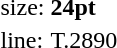<table style="margin-left:40px;">
<tr>
<td>size:</td>
<td><strong>24pt</strong></td>
</tr>
<tr>
<td>line:</td>
<td>T.2890</td>
</tr>
</table>
